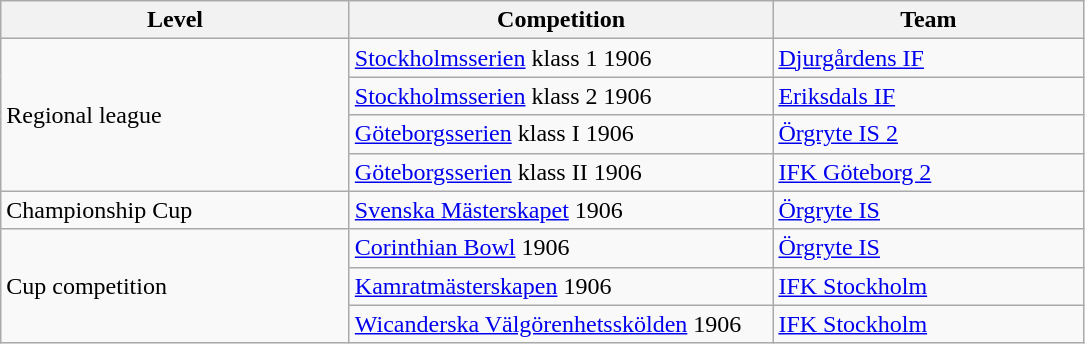<table class="wikitable" style="text-align: left;">
<tr>
<th style="width: 225px;">Level</th>
<th style="width: 275px;">Competition</th>
<th style="width: 200px;">Team</th>
</tr>
<tr>
<td rowspan=4>Regional league</td>
<td><a href='#'>Stockholmsserien</a> klass 1 1906</td>
<td><a href='#'>Djurgårdens IF</a></td>
</tr>
<tr>
<td><a href='#'>Stockholmsserien</a> klass 2 1906</td>
<td><a href='#'>Eriksdals IF</a></td>
</tr>
<tr>
<td><a href='#'>Göteborgsserien</a> klass I 1906</td>
<td><a href='#'>Örgryte IS 2</a></td>
</tr>
<tr>
<td><a href='#'>Göteborgsserien</a> klass II 1906</td>
<td><a href='#'>IFK Göteborg 2</a></td>
</tr>
<tr>
<td>Championship Cup</td>
<td><a href='#'>Svenska Mästerskapet</a> 1906</td>
<td><a href='#'>Örgryte IS</a></td>
</tr>
<tr>
<td rowspan=3>Cup competition</td>
<td><a href='#'>Corinthian Bowl</a> 1906</td>
<td><a href='#'>Örgryte IS</a></td>
</tr>
<tr>
<td><a href='#'>Kamratmästerskapen</a> 1906</td>
<td><a href='#'>IFK Stockholm</a></td>
</tr>
<tr>
<td><a href='#'>Wicanderska Välgörenhetsskölden</a> 1906</td>
<td><a href='#'>IFK Stockholm</a></td>
</tr>
</table>
